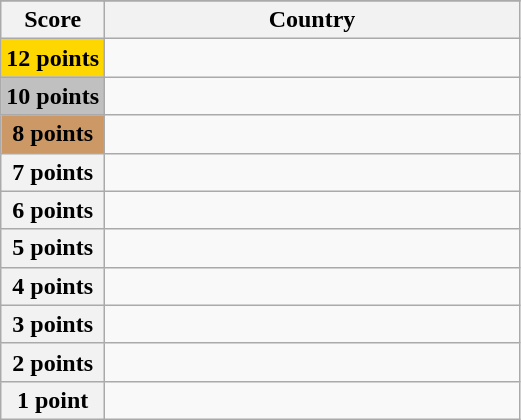<table class="wikitable">
<tr>
</tr>
<tr>
<th scope="col" width="20%">Score</th>
<th scope="col">Country</th>
</tr>
<tr>
<th scope="row" style="background:gold">12 points</th>
<td></td>
</tr>
<tr>
<th scope="row" style="background:silver">10 points</th>
<td></td>
</tr>
<tr>
<th scope="row" style="background:#CC9966">8 points</th>
<td></td>
</tr>
<tr>
<th scope="row">7 points</th>
<td></td>
</tr>
<tr>
<th scope="row">6 points</th>
<td></td>
</tr>
<tr>
<th scope="row">5 points</th>
<td></td>
</tr>
<tr>
<th scope="row">4 points</th>
<td></td>
</tr>
<tr>
<th scope="row">3 points</th>
<td></td>
</tr>
<tr>
<th scope="row">2 points</th>
<td></td>
</tr>
<tr>
<th scope="row">1 point</th>
<td></td>
</tr>
</table>
